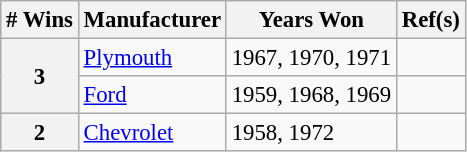<table class="wikitable" style="font-size: 95%;">
<tr>
<th># Wins</th>
<th>Manufacturer</th>
<th>Years Won</th>
<th>Ref(s)</th>
</tr>
<tr>
<th rowspan="2">3</th>
<td><a href='#'>Plymouth</a></td>
<td>1967, 1970, 1971</td>
<td></td>
</tr>
<tr>
<td><a href='#'>Ford</a></td>
<td>1959, 1968, 1969</td>
<td></td>
</tr>
<tr>
<th>2</th>
<td><a href='#'>Chevrolet</a></td>
<td>1958, 1972</td>
<td></td>
</tr>
</table>
